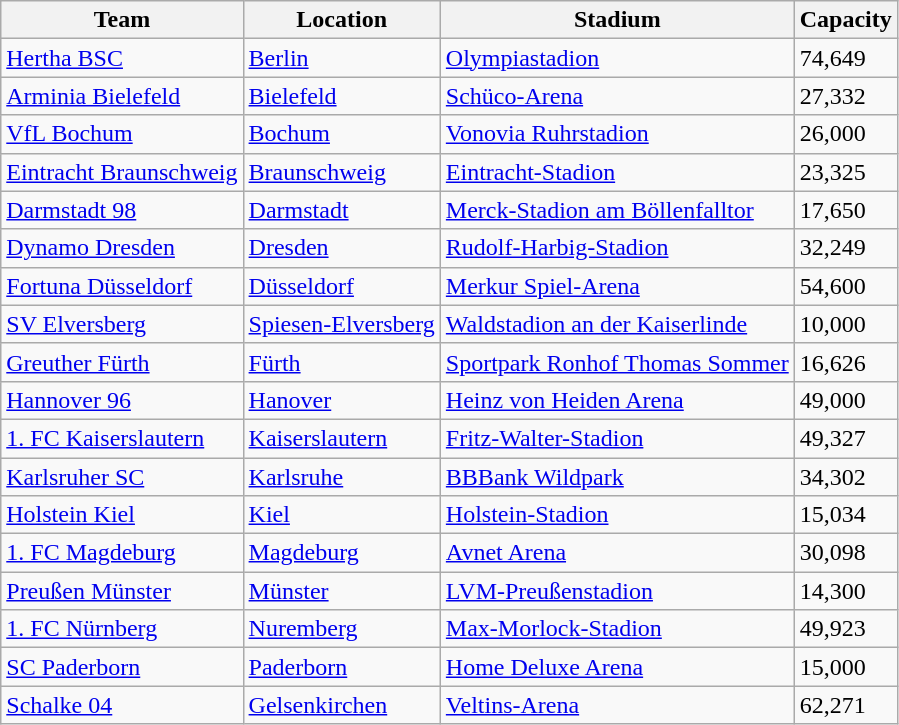<table class="wikitable sortable" style="text-align:left;">
<tr>
<th>Team</th>
<th>Location</th>
<th>Stadium</th>
<th>Capacity</th>
</tr>
<tr>
<td data-sort-value="Berlin"><a href='#'>Hertha BSC</a></td>
<td><a href='#'>Berlin</a></td>
<td><a href='#'>Olympiastadion</a></td>
<td>74,649</td>
</tr>
<tr>
<td data-sort-value="Bielefeld"><a href='#'>Arminia Bielefeld</a></td>
<td><a href='#'>Bielefeld</a></td>
<td><a href='#'>Schüco-Arena</a></td>
<td>27,332</td>
</tr>
<tr>
<td data-sort-value="Bochum"><a href='#'>VfL Bochum</a></td>
<td><a href='#'>Bochum</a></td>
<td><a href='#'>Vonovia Ruhrstadion</a></td>
<td>26,000</td>
</tr>
<tr>
<td data-sort-value="Braunschweig"><a href='#'>Eintracht Braunschweig</a></td>
<td><a href='#'>Braunschweig</a></td>
<td><a href='#'>Eintracht-Stadion</a></td>
<td>23,325</td>
</tr>
<tr>
<td data-sort-value="Darmstadt"><a href='#'>Darmstadt 98</a></td>
<td><a href='#'>Darmstadt</a></td>
<td><a href='#'>Merck-Stadion am Böllenfalltor</a></td>
<td>17,650</td>
</tr>
<tr>
<td data-sort-value="Dresden"><a href='#'>Dynamo Dresden</a></td>
<td><a href='#'>Dresden</a></td>
<td><a href='#'>Rudolf-Harbig-Stadion</a></td>
<td>32,249</td>
</tr>
<tr>
<td data-sort-value="Düsseldorf"><a href='#'>Fortuna Düsseldorf</a></td>
<td><a href='#'>Düsseldorf</a></td>
<td><a href='#'>Merkur Spiel-Arena</a></td>
<td>54,600</td>
</tr>
<tr>
<td data-sort-value="Elversberg"><a href='#'>SV Elversberg</a></td>
<td><a href='#'>Spiesen-Elversberg</a></td>
<td><a href='#'>Waldstadion an der Kaiserlinde</a></td>
<td>10,000</td>
</tr>
<tr>
<td data-sort-value="Furth"><a href='#'>Greuther Fürth</a></td>
<td><a href='#'>Fürth</a></td>
<td><a href='#'>Sportpark Ronhof Thomas Sommer</a></td>
<td>16,626</td>
</tr>
<tr>
<td data-sort-value="Hannover"><a href='#'>Hannover 96</a></td>
<td><a href='#'>Hanover</a></td>
<td><a href='#'>Heinz von Heiden Arena</a></td>
<td>49,000</td>
</tr>
<tr>
<td data-sort-value="Kaiserslautern"><a href='#'>1. FC Kaiserslautern</a></td>
<td><a href='#'>Kaiserslautern</a></td>
<td><a href='#'>Fritz-Walter-Stadion</a></td>
<td>49,327</td>
</tr>
<tr>
<td data-sort-value="Karlsruhe"><a href='#'>Karlsruher SC</a></td>
<td><a href='#'>Karlsruhe</a></td>
<td><a href='#'>BBBank Wildpark</a></td>
<td>34,302</td>
</tr>
<tr>
<td data-sort-value="Kiel"><a href='#'>Holstein Kiel</a></td>
<td><a href='#'>Kiel</a></td>
<td><a href='#'>Holstein-Stadion</a></td>
<td>15,034</td>
</tr>
<tr>
<td data-sort-value="Magdeburg"><a href='#'>1. FC Magdeburg</a></td>
<td><a href='#'>Magdeburg</a></td>
<td><a href='#'>Avnet Arena</a></td>
<td>30,098</td>
</tr>
<tr>
<td data-sort-value="Munster"><a href='#'>Preußen Münster</a></td>
<td><a href='#'>Münster</a></td>
<td><a href='#'>LVM-Preußenstadion</a></td>
<td>14,300</td>
</tr>
<tr>
<td data-sort-value="Nurnberg"><a href='#'>1. FC Nürnberg</a></td>
<td><a href='#'>Nuremberg</a></td>
<td><a href='#'>Max-Morlock-Stadion</a></td>
<td>49,923</td>
</tr>
<tr>
<td data-sort-value="Paderborn"><a href='#'>SC Paderborn</a></td>
<td><a href='#'>Paderborn</a></td>
<td><a href='#'>Home Deluxe Arena</a></td>
<td>15,000</td>
</tr>
<tr>
<td data-sort-value="Schalke"><a href='#'>Schalke 04</a></td>
<td><a href='#'>Gelsenkirchen</a></td>
<td><a href='#'>Veltins-Arena</a></td>
<td>62,271</td>
</tr>
</table>
